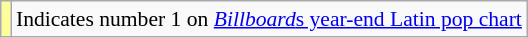<table class="wikitable" style="font-size:90%;">
<tr>
<td style="background-color:#FFFF99"></td>
<td>Indicates number 1 on <a href='#'><em>Billboard</em>s year-end Latin pop chart</a></td>
</tr>
</table>
